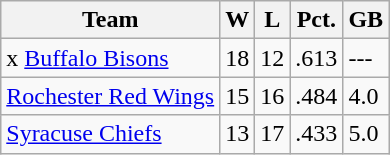<table class="wikitable sortable">
<tr>
<th>Team</th>
<th>W</th>
<th>L</th>
<th>Pct.</th>
<th>GB</th>
</tr>
<tr>
<td>x <a href='#'>Buffalo Bisons</a></td>
<td>18</td>
<td>12</td>
<td>.613</td>
<td>---</td>
</tr>
<tr>
<td><a href='#'>Rochester Red Wings</a></td>
<td>15</td>
<td>16</td>
<td>.484</td>
<td>4.0</td>
</tr>
<tr>
<td><a href='#'>Syracuse Chiefs</a></td>
<td>13</td>
<td>17</td>
<td>.433</td>
<td>5.0</td>
</tr>
</table>
